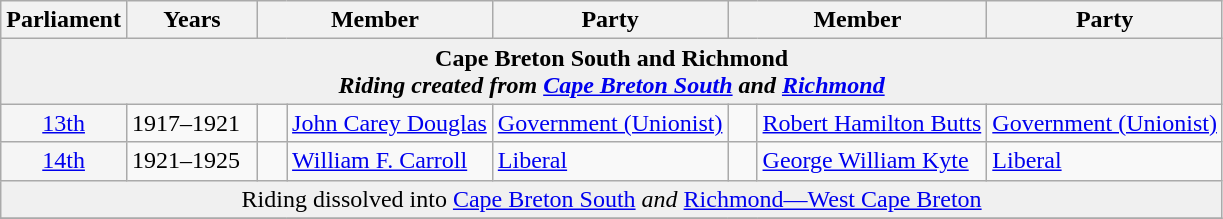<table class="wikitable">
<tr>
<th>Parliament</th>
<th style="width: 80px;">Years</th>
<th colspan="2">Member</th>
<th>Party</th>
<th colspan="2">Member</th>
<th>Party</th>
</tr>
<tr>
<td bgcolor="#F0F0F0" colspan="8" align="center"><strong>Cape Breton South and Richmond</strong><br><strong><em>Riding created from<em> <a href='#'>Cape Breton South</a> </em>and<em> <a href='#'>Richmond</a><strong></td>
</tr>
<tr>
<td bgcolor="whitesmoke" align="center"><a href='#'>13th</a></td>
<td>1917–1921</td>
<td>   </td>
<td><a href='#'>John Carey Douglas</a></td>
<td><a href='#'>Government (Unionist)</a></td>
<td>   </td>
<td><a href='#'>Robert Hamilton Butts</a></td>
<td><a href='#'>Government (Unionist)</a></td>
</tr>
<tr>
<td bgcolor="whitesmoke" align="center"><a href='#'>14th</a></td>
<td>1921–1925</td>
<td>   </td>
<td><a href='#'>William F. Carroll</a></td>
<td><a href='#'>Liberal</a></td>
<td>   </td>
<td><a href='#'>George William Kyte</a></td>
<td><a href='#'>Liberal</a></td>
</tr>
<tr>
<td bgcolor="#F0F0F0" colspan="8" align="center"></em></strong>Riding dissolved into</em> <a href='#'>Cape Breton South</a> <em>and</em> <a href='#'>Richmond—West Cape Breton</a></strong></td>
</tr>
<tr>
</tr>
</table>
